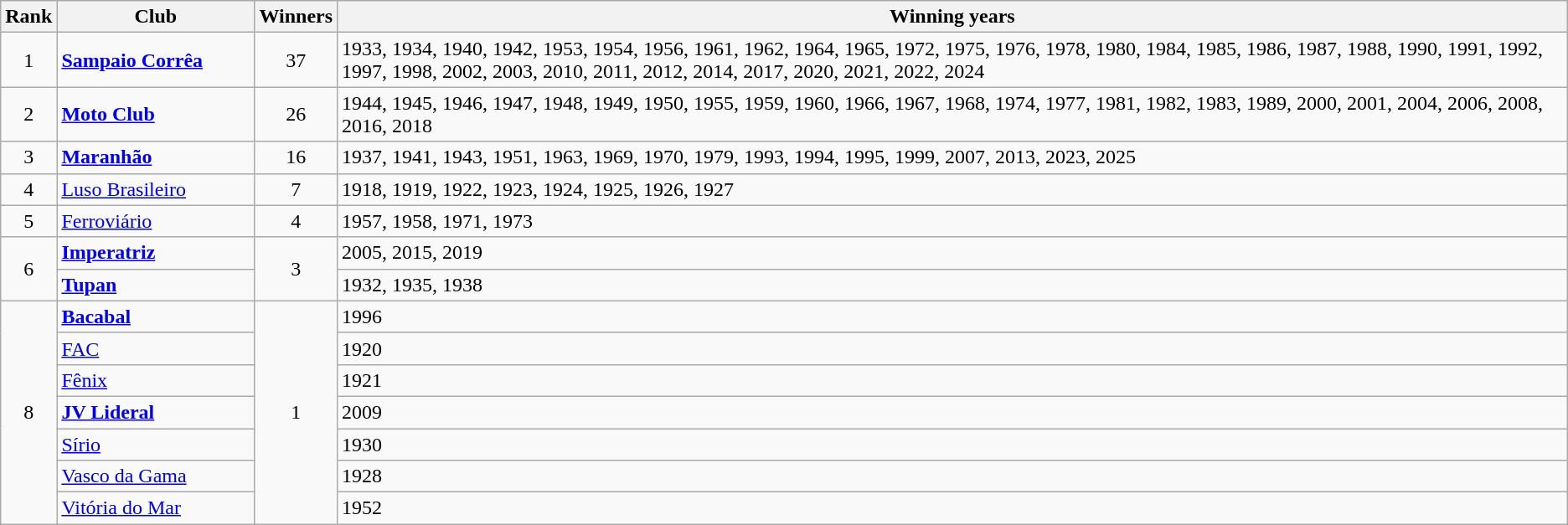<table class="wikitable sortable">
<tr>
<th>Rank</th>
<th style="width:150px">Club</th>
<th>Winners</th>
<th>Winning years</th>
</tr>
<tr>
<td align=center>1</td>
<td><strong><a href='#'>Sampaio Corrêa</a></strong></td>
<td align=center>37</td>
<td>1933, 1934, 1940, 1942, 1953, 1954, 1956, 1961, 1962, 1964, 1965, 1972, 1975, 1976, 1978, 1980, 1984, 1985, 1986, 1987, 1988, 1990, 1991, 1992, 1997, 1998, 2002, 2003, 2010, 2011, 2012, 2014, 2017, 2020, 2021, 2022, 2024</td>
</tr>
<tr>
<td align=center>2</td>
<td><strong><a href='#'>Moto Club</a></strong></td>
<td align=center>26</td>
<td>1944, 1945, 1946, 1947, 1948, 1949, 1950, 1955, 1959, 1960, 1966, 1967, 1968, 1974, 1977, 1981, 1982, 1983, 1989, 2000, 2001, 2004, 2006, 2008, 2016, 2018</td>
</tr>
<tr>
<td align=center>3</td>
<td><strong><a href='#'>Maranhão</a></strong></td>
<td align=center>16</td>
<td>1937, 1941, 1943, 1951, 1963, 1969, 1970, 1979, 1993, 1994, 1995, 1999, 2007, 2013, 2023, 2025</td>
</tr>
<tr>
<td align=center>4</td>
<td><a href='#'>Luso Brasileiro</a></td>
<td align=center>7</td>
<td>1918, 1919, 1922, 1923, 1924, 1925, 1926, 1927</td>
</tr>
<tr>
<td align=center>5</td>
<td><a href='#'>Ferroviário</a></td>
<td align=center>4</td>
<td>1957, 1958, 1971, 1973</td>
</tr>
<tr>
<td rowspan=2 align=center>6</td>
<td><strong><a href='#'>Imperatriz</a></strong></td>
<td rowspan=2 align=center>3</td>
<td>2005, 2015, 2019</td>
</tr>
<tr>
<td><strong><a href='#'>Tupan</a></strong></td>
<td>1932, 1935, 1938</td>
</tr>
<tr>
<td rowspan=7 align=center>8</td>
<td><strong><a href='#'>Bacabal</a></strong></td>
<td rowspan=7 align=center>1</td>
<td>1996</td>
</tr>
<tr>
<td><a href='#'>FAC</a></td>
<td>1920</td>
</tr>
<tr>
<td><a href='#'>Fênix</a></td>
<td>1921</td>
</tr>
<tr>
<td><strong><a href='#'>JV Lideral</a></strong></td>
<td>2009</td>
</tr>
<tr>
<td><a href='#'>Sírio</a></td>
<td>1930</td>
</tr>
<tr>
<td><a href='#'>Vasco da Gama</a></td>
<td>1928</td>
</tr>
<tr>
<td><a href='#'>Vitória do Mar</a></td>
<td>1952</td>
</tr>
</table>
